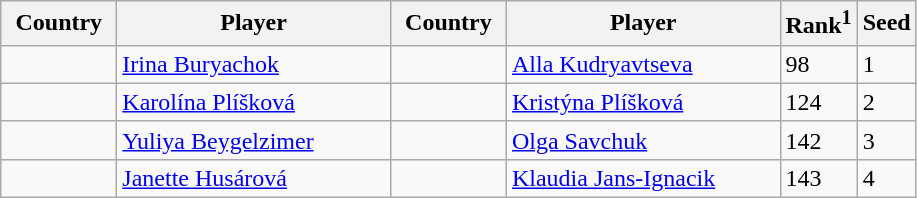<table class="sortable wikitable">
<tr>
<th width="70">Country</th>
<th width="175">Player</th>
<th width="70">Country</th>
<th width="175">Player</th>
<th>Rank<sup>1</sup></th>
<th>Seed</th>
</tr>
<tr>
<td></td>
<td><a href='#'>Irina Buryachok</a></td>
<td></td>
<td><a href='#'>Alla Kudryavtseva</a></td>
<td>98</td>
<td>1</td>
</tr>
<tr>
<td></td>
<td><a href='#'>Karolína Plíšková</a></td>
<td></td>
<td><a href='#'>Kristýna Plíšková</a></td>
<td>124</td>
<td>2</td>
</tr>
<tr>
<td></td>
<td><a href='#'>Yuliya Beygelzimer</a></td>
<td></td>
<td><a href='#'>Olga Savchuk</a></td>
<td>142</td>
<td>3</td>
</tr>
<tr>
<td></td>
<td><a href='#'>Janette Husárová</a></td>
<td></td>
<td><a href='#'>Klaudia Jans-Ignacik</a></td>
<td>143</td>
<td>4</td>
</tr>
</table>
